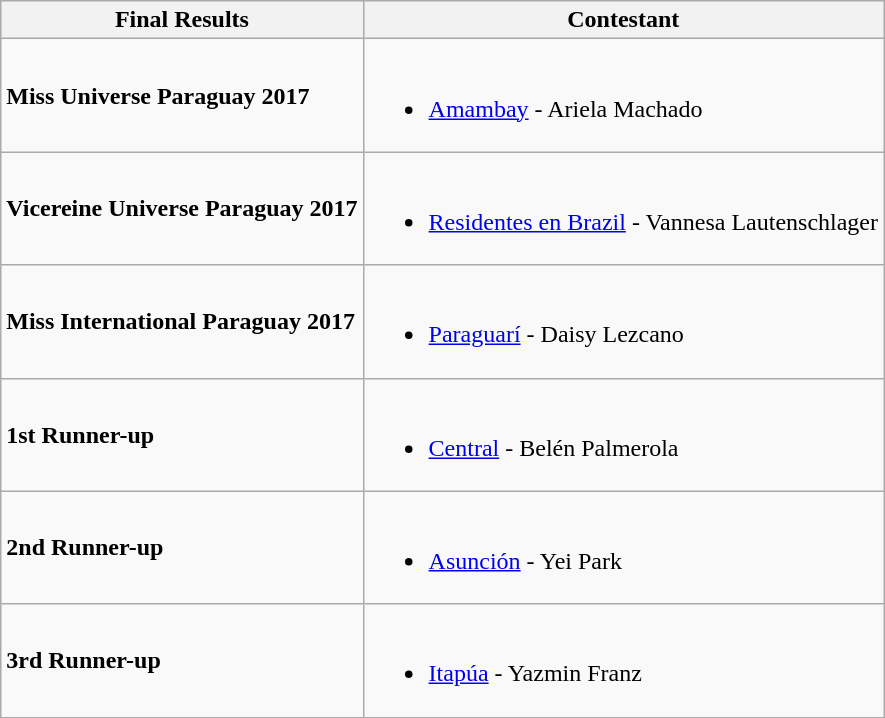<table class="wikitable">
<tr>
<th>Final Results</th>
<th>Contestant</th>
</tr>
<tr>
<td><strong>Miss Universe Paraguay 2017</strong></td>
<td><br><ul><li> <a href='#'>Amambay</a> - Ariela Machado</li></ul></td>
</tr>
<tr>
<td><strong>Vicereine Universe Paraguay 2017</strong></td>
<td><br><ul><li> <a href='#'>Residentes en Brazil</a> - Vannesa Lautenschlager</li></ul></td>
</tr>
<tr>
<td><strong>Miss International Paraguay 2017</strong></td>
<td><br><ul><li> <a href='#'>Paraguarí</a> - Daisy Lezcano</li></ul></td>
</tr>
<tr>
<td><strong>1st Runner-up</strong></td>
<td><br><ul><li> <a href='#'>Central</a> - Belén Palmerola</li></ul></td>
</tr>
<tr>
<td><strong>2nd Runner-up</strong></td>
<td><br><ul><li> <a href='#'>Asunción</a> - Yei Park</li></ul></td>
</tr>
<tr>
<td><strong>3rd Runner-up</strong></td>
<td><br><ul><li> <a href='#'>Itapúa</a> - Yazmin Franz</li></ul></td>
</tr>
</table>
